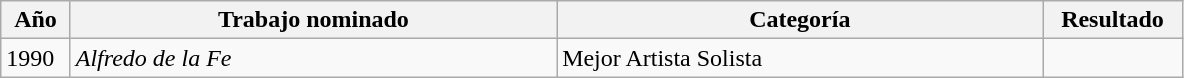<table class="wikitable" style="table-layout: fixed;">
<tr>
<th width="5%">Año</th>
<th width="35%">Trabajo nominado</th>
<th width="35%">Categoría</th>
<th width="10%">Resultado</th>
</tr>
<tr>
<td>1990</td>
<td><em>Alfredo de la Fe</em></td>
<td>Mejor Artista Solista</td>
<td></td>
</tr>
</table>
